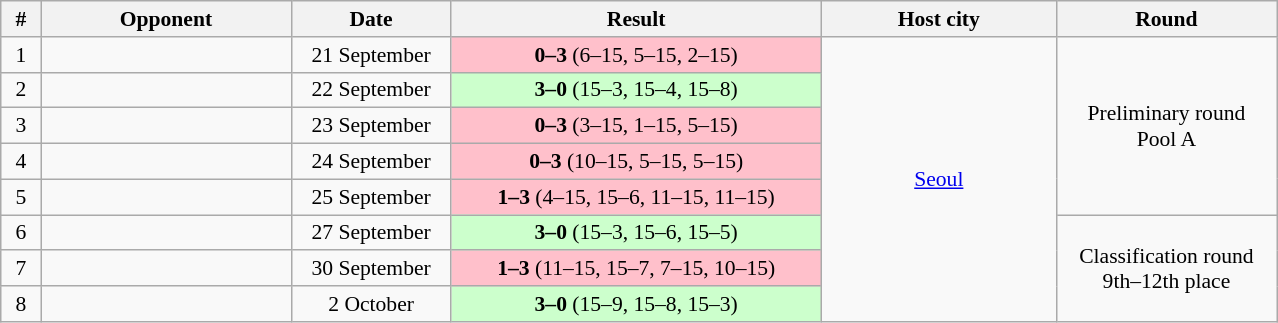<table class="wikitable" style="text-align: center;font-size:90%;">
<tr>
<th width=20>#</th>
<th width=160>Opponent</th>
<th width=100>Date</th>
<th width=240>Result</th>
<th width=150>Host city</th>
<th width=140>Round</th>
</tr>
<tr>
<td>1</td>
<td align=left></td>
<td>21 September</td>
<td bgcolor=pink><strong>0–3</strong> (6–15, 5–15, 2–15)</td>
<td rowspan=8> <a href='#'>Seoul</a></td>
<td rowspan=5>Preliminary round<br>Pool A</td>
</tr>
<tr>
<td>2</td>
<td align=left></td>
<td>22 September</td>
<td bgcolor=ccffcc><strong>3–0</strong> (15–3, 15–4, 15–8)</td>
</tr>
<tr>
<td>3</td>
<td align=left></td>
<td>23 September</td>
<td bgcolor=pink><strong>0–3</strong> (3–15, 1–15, 5–15)</td>
</tr>
<tr>
<td>4</td>
<td align=left></td>
<td>24 September</td>
<td bgcolor=pink><strong>0–3</strong> (10–15, 5–15, 5–15)</td>
</tr>
<tr>
<td>5</td>
<td align=left></td>
<td>25 September</td>
<td bgcolor=pink><strong>1–3</strong> (4–15, 15–6, 11–15, 11–15)</td>
</tr>
<tr>
<td>6</td>
<td align=left></td>
<td>27 September</td>
<td bgcolor=ccffcc><strong>3–0</strong> (15–3, 15–6, 15–5)</td>
<td rowspan=3>Classification round<br>9th–12th place</td>
</tr>
<tr>
<td>7</td>
<td align=left></td>
<td>30 September</td>
<td bgcolor=pink><strong>1–3</strong> (11–15, 15–7, 7–15, 10–15)</td>
</tr>
<tr>
<td>8</td>
<td align=left></td>
<td>2 October</td>
<td bgcolor=ccffcc><strong>3–0</strong> (15–9, 15–8, 15–3)</td>
</tr>
</table>
